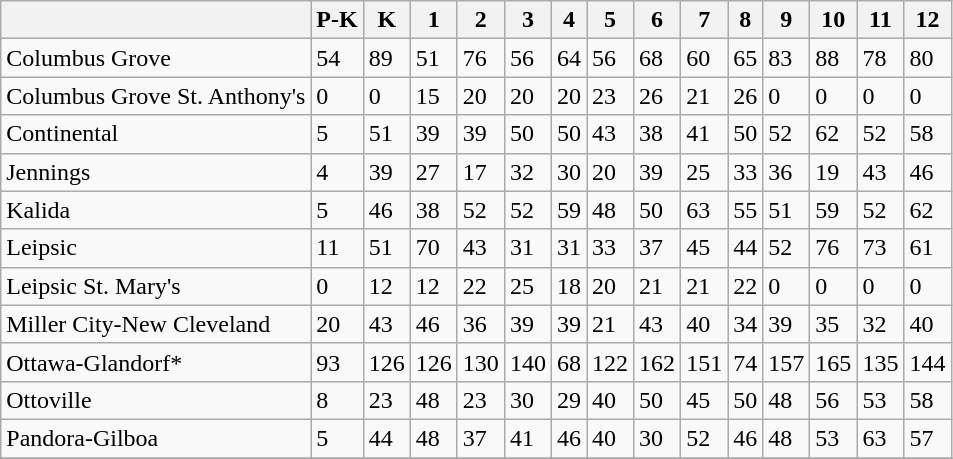<table class="wikitable"|align="right">
<tr>
<th></th>
<th>P-K</th>
<th>K</th>
<th>1</th>
<th>2</th>
<th>3</th>
<th>4</th>
<th>5</th>
<th>6</th>
<th>7</th>
<th>8</th>
<th>9</th>
<th>10</th>
<th>11</th>
<th>12</th>
</tr>
<tr>
<td>Columbus Grove</td>
<td>54</td>
<td>89</td>
<td>51</td>
<td>76</td>
<td>56</td>
<td>64</td>
<td>56</td>
<td>68</td>
<td>60</td>
<td>65</td>
<td>83</td>
<td>88</td>
<td>78</td>
<td>80</td>
</tr>
<tr>
<td>Columbus Grove St. Anthony's</td>
<td>0</td>
<td>0</td>
<td>15</td>
<td>20</td>
<td>20</td>
<td>20</td>
<td>23</td>
<td>26</td>
<td>21</td>
<td>26</td>
<td>0</td>
<td>0</td>
<td>0</td>
<td>0</td>
</tr>
<tr>
<td>Continental</td>
<td>5</td>
<td>51</td>
<td>39</td>
<td>39</td>
<td>50</td>
<td>50</td>
<td>43</td>
<td>38</td>
<td>41</td>
<td>50</td>
<td>52</td>
<td>62</td>
<td>52</td>
<td>58</td>
</tr>
<tr>
<td>Jennings</td>
<td>4</td>
<td>39</td>
<td>27</td>
<td>17</td>
<td>32</td>
<td>30</td>
<td>20</td>
<td>39</td>
<td>25</td>
<td>33</td>
<td>36</td>
<td>19</td>
<td>43</td>
<td>46</td>
</tr>
<tr>
<td>Kalida</td>
<td>5</td>
<td>46</td>
<td>38</td>
<td>52</td>
<td>52</td>
<td>59</td>
<td>48</td>
<td>50</td>
<td>63</td>
<td>55</td>
<td>51</td>
<td>59</td>
<td>52</td>
<td>62</td>
</tr>
<tr>
<td>Leipsic</td>
<td>11</td>
<td>51</td>
<td>70</td>
<td>43</td>
<td>31</td>
<td>31</td>
<td>33</td>
<td>37</td>
<td>45</td>
<td>44</td>
<td>52</td>
<td>76</td>
<td>73</td>
<td>61</td>
</tr>
<tr>
<td>Leipsic St. Mary's</td>
<td>0</td>
<td>12</td>
<td>12</td>
<td>22</td>
<td>25</td>
<td>18</td>
<td>20</td>
<td>21</td>
<td>21</td>
<td>22</td>
<td>0</td>
<td>0</td>
<td>0</td>
<td>0</td>
</tr>
<tr>
<td>Miller City-New Cleveland</td>
<td>20</td>
<td>43</td>
<td>46</td>
<td>36</td>
<td>39</td>
<td>39</td>
<td>21</td>
<td>43</td>
<td>40</td>
<td>34</td>
<td>39</td>
<td>35</td>
<td>32</td>
<td>40</td>
</tr>
<tr>
<td>Ottawa-Glandorf*</td>
<td>93</td>
<td>126</td>
<td>126</td>
<td>130</td>
<td>140</td>
<td>68</td>
<td>122</td>
<td>162</td>
<td>151</td>
<td>74</td>
<td>157</td>
<td>165</td>
<td>135</td>
<td>144</td>
</tr>
<tr>
<td>Ottoville</td>
<td>8</td>
<td>23</td>
<td>48</td>
<td>23</td>
<td>30</td>
<td>29</td>
<td>40</td>
<td>50</td>
<td>45</td>
<td>50</td>
<td>48</td>
<td>56</td>
<td>53</td>
<td>58</td>
</tr>
<tr>
<td>Pandora-Gilboa</td>
<td>5</td>
<td>44</td>
<td>48</td>
<td>37</td>
<td>41</td>
<td>46</td>
<td>40</td>
<td>30</td>
<td>52</td>
<td>46</td>
<td>48</td>
<td>53</td>
<td>63</td>
<td>57</td>
</tr>
<tr>
</tr>
</table>
